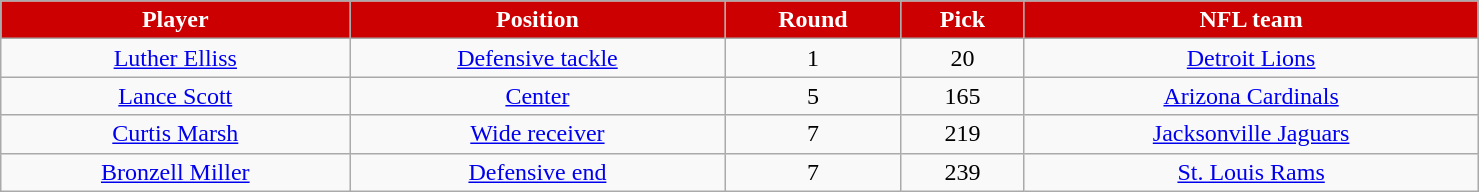<table class="wikitable" width="78%">
<tr align="center" style="background:#CC0000; color:white">
<td><strong>Player</strong></td>
<td><strong>Position</strong></td>
<td><strong>Round</strong></td>
<td><strong>Pick</strong></td>
<td><strong>NFL team</strong></td>
</tr>
<tr align="center">
<td><a href='#'>Luther Elliss</a></td>
<td><a href='#'>Defensive tackle</a></td>
<td>1</td>
<td>20</td>
<td><a href='#'>Detroit Lions</a></td>
</tr>
<tr align="center">
<td><a href='#'>Lance Scott</a></td>
<td><a href='#'>Center</a></td>
<td>5</td>
<td>165</td>
<td><a href='#'>Arizona Cardinals</a></td>
</tr>
<tr align="center">
<td><a href='#'>Curtis Marsh</a></td>
<td><a href='#'>Wide receiver</a></td>
<td>7</td>
<td>219</td>
<td><a href='#'>Jacksonville Jaguars</a></td>
</tr>
<tr align="center">
<td><a href='#'>Bronzell Miller</a></td>
<td><a href='#'>Defensive end</a></td>
<td>7</td>
<td>239</td>
<td><a href='#'>St. Louis Rams</a></td>
</tr>
</table>
